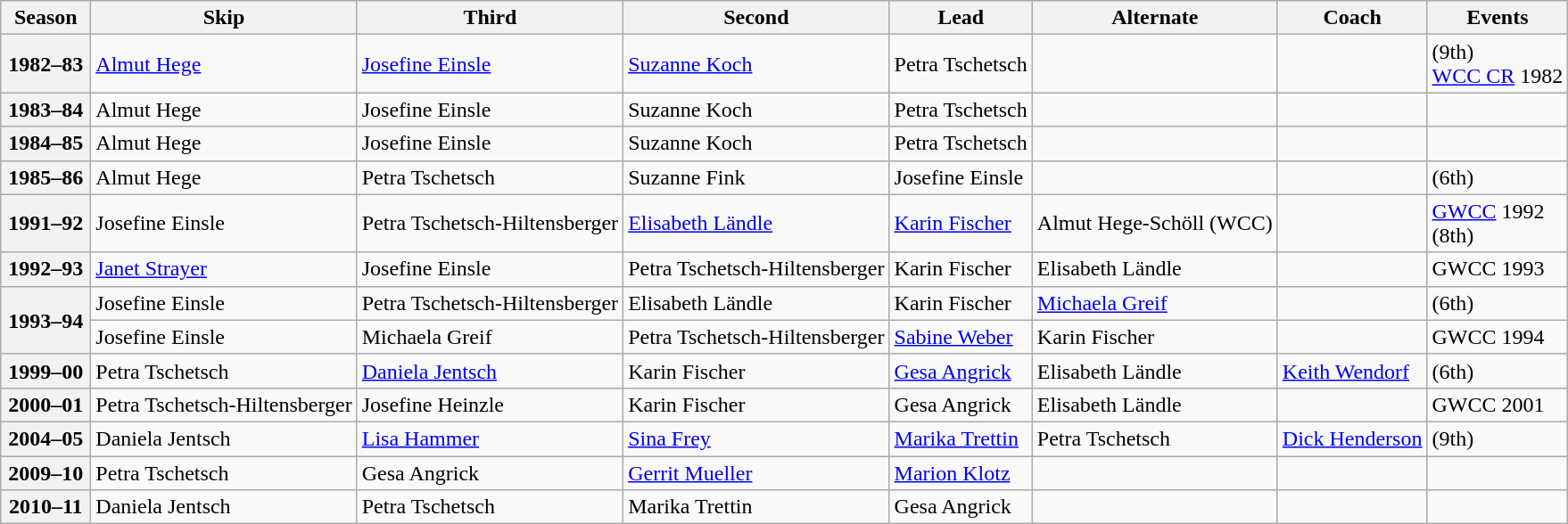<table class="wikitable">
<tr>
<th scope="col" width=60>Season</th>
<th scope="col">Skip</th>
<th scope="col">Third</th>
<th scope="col">Second</th>
<th scope="col">Lead</th>
<th scope="col">Alternate</th>
<th scope="col">Coach</th>
<th scope="col">Events</th>
</tr>
<tr>
<th scope="row">1982–83</th>
<td><a href='#'>Almut Hege</a></td>
<td><a href='#'>Josefine Einsle</a></td>
<td><a href='#'>Suzanne Koch</a></td>
<td>Petra Tschetsch</td>
<td></td>
<td></td>
<td> (9th)<br><a href='#'>WCC CR</a> 1982 </td>
</tr>
<tr>
<th scope="row">1983–84</th>
<td>Almut Hege</td>
<td>Josefine Einsle</td>
<td>Suzanne Koch</td>
<td>Petra Tschetsch</td>
<td></td>
<td></td>
<td> </td>
</tr>
<tr>
<th scope="row">1984–85</th>
<td>Almut Hege</td>
<td>Josefine Einsle</td>
<td>Suzanne Koch</td>
<td>Petra Tschetsch</td>
<td></td>
<td></td>
<td> </td>
</tr>
<tr>
<th scope="row">1985–86</th>
<td>Almut Hege</td>
<td>Petra Tschetsch</td>
<td>Suzanne Fink</td>
<td>Josefine Einsle</td>
<td></td>
<td></td>
<td> (6th)</td>
</tr>
<tr>
<th scope="row">1991–92</th>
<td>Josefine Einsle</td>
<td>Petra Tschetsch-Hiltensberger</td>
<td><a href='#'>Elisabeth Ländle</a></td>
<td><a href='#'>Karin Fischer</a></td>
<td>Almut Hege-Schöll (WCC)</td>
<td></td>
<td><a href='#'>GWCC</a> 1992 <br> (8th)</td>
</tr>
<tr>
<th scope="row">1992–93</th>
<td><a href='#'>Janet Strayer</a></td>
<td>Josefine Einsle</td>
<td>Petra Tschetsch-Hiltensberger</td>
<td>Karin Fischer</td>
<td>Elisabeth Ländle</td>
<td></td>
<td>GWCC 1993 <br> </td>
</tr>
<tr>
<th scope="row" rowspan=2>1993–94</th>
<td>Josefine Einsle</td>
<td>Petra Tschetsch-Hiltensberger</td>
<td>Elisabeth Ländle</td>
<td>Karin Fischer</td>
<td><a href='#'>Michaela Greif</a></td>
<td></td>
<td> (6th)</td>
</tr>
<tr>
<td>Josefine Einsle</td>
<td>Michaela Greif</td>
<td>Petra Tschetsch-Hiltensberger</td>
<td><a href='#'>Sabine Weber</a></td>
<td>Karin Fischer</td>
<td></td>
<td>GWCC 1994 </td>
</tr>
<tr>
<th scope="row">1999–00</th>
<td>Petra Tschetsch</td>
<td><a href='#'>Daniela Jentsch</a></td>
<td>Karin Fischer</td>
<td><a href='#'>Gesa Angrick</a></td>
<td>Elisabeth Ländle</td>
<td><a href='#'>Keith Wendorf</a></td>
<td> (6th)</td>
</tr>
<tr>
<th scope="row">2000–01</th>
<td>Petra Tschetsch-Hiltensberger</td>
<td>Josefine Heinzle</td>
<td>Karin Fischer</td>
<td>Gesa Angrick</td>
<td>Elisabeth Ländle</td>
<td></td>
<td>GWCC 2001 </td>
</tr>
<tr>
<th scope="row">2004–05</th>
<td>Daniela Jentsch</td>
<td><a href='#'>Lisa Hammer</a></td>
<td><a href='#'>Sina Frey</a></td>
<td><a href='#'>Marika Trettin</a></td>
<td>Petra Tschetsch</td>
<td><a href='#'>Dick Henderson</a></td>
<td> (9th)</td>
</tr>
<tr>
<th scope="row">2009–10</th>
<td>Petra Tschetsch</td>
<td>Gesa Angrick</td>
<td><a href='#'>Gerrit Mueller</a></td>
<td><a href='#'>Marion Klotz</a></td>
<td></td>
<td></td>
<td></td>
</tr>
<tr>
<th scope="row">2010–11</th>
<td>Daniela Jentsch</td>
<td>Petra Tschetsch</td>
<td>Marika Trettin</td>
<td>Gesa Angrick</td>
<td></td>
<td></td>
<td></td>
</tr>
</table>
